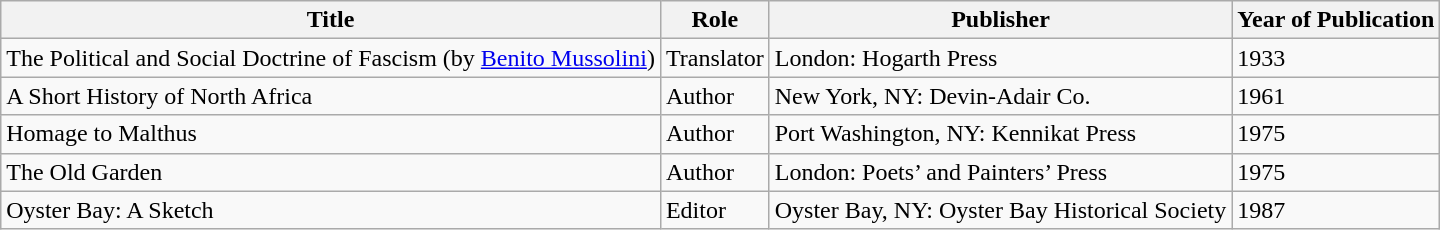<table class="wikitable">
<tr>
<th>Title</th>
<th>Role</th>
<th>Publisher</th>
<th>Year of Publication</th>
</tr>
<tr>
<td>The Political and Social Doctrine of Fascism (by <a href='#'>Benito Mussolini</a>)</td>
<td>Translator</td>
<td>London: Hogarth Press</td>
<td>1933</td>
</tr>
<tr>
<td>A Short History of North Africa</td>
<td>Author</td>
<td>New York, NY: Devin-Adair Co.</td>
<td>1961</td>
</tr>
<tr>
<td>Homage to Malthus</td>
<td>Author</td>
<td>Port Washington, NY: Kennikat Press</td>
<td>1975</td>
</tr>
<tr>
<td>The Old Garden</td>
<td>Author</td>
<td>London: Poets’ and Painters’ Press</td>
<td>1975</td>
</tr>
<tr>
<td>Oyster Bay: A Sketch</td>
<td>Editor</td>
<td>Oyster Bay, NY: Oyster Bay Historical Society</td>
<td>1987</td>
</tr>
</table>
